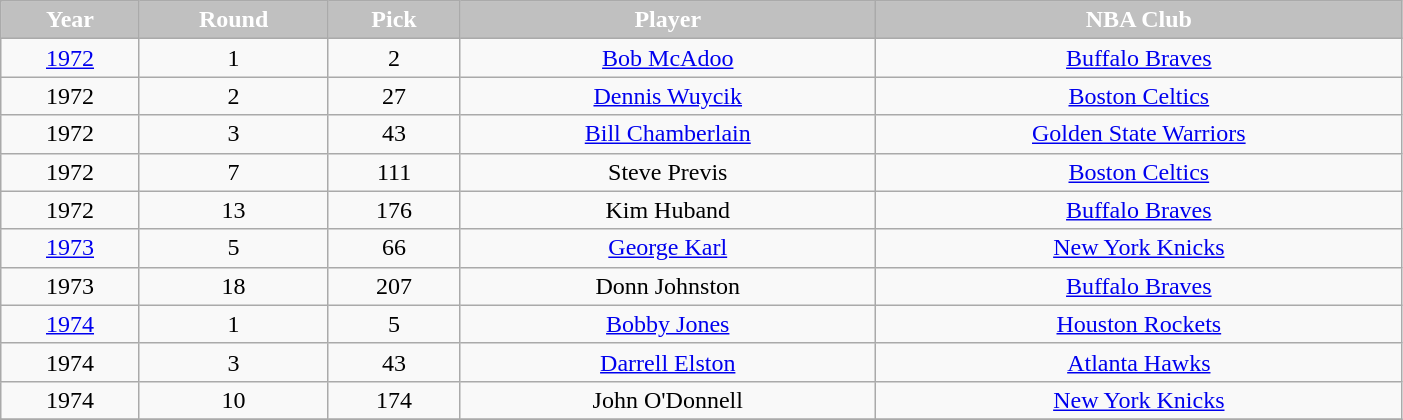<table class="wikitable" width="74%">
<tr align="center"  style="background:silver;color:#FFFFFF;">
<td><strong>Year</strong></td>
<td><strong>Round</strong></td>
<td><strong>Pick</strong></td>
<td><strong>Player</strong></td>
<td><strong>NBA Club</strong></td>
</tr>
<tr align="center" bgcolor="">
<td><a href='#'>1972</a></td>
<td>1</td>
<td>2</td>
<td><a href='#'>Bob McAdoo</a></td>
<td><a href='#'>Buffalo Braves</a></td>
</tr>
<tr align="center" bgcolor="">
<td>1972</td>
<td>2</td>
<td>27</td>
<td><a href='#'>Dennis Wuycik</a></td>
<td><a href='#'>Boston Celtics</a></td>
</tr>
<tr align="center" bgcolor="">
<td>1972</td>
<td>3</td>
<td>43</td>
<td><a href='#'>Bill Chamberlain</a></td>
<td><a href='#'>Golden State Warriors</a></td>
</tr>
<tr align="center" bgcolor="">
<td>1972</td>
<td>7</td>
<td>111</td>
<td>Steve Previs</td>
<td><a href='#'>Boston Celtics</a></td>
</tr>
<tr align="center" bgcolor="">
<td>1972</td>
<td>13</td>
<td>176</td>
<td>Kim Huband</td>
<td><a href='#'>Buffalo Braves</a></td>
</tr>
<tr align="center" bgcolor="">
<td><a href='#'>1973</a></td>
<td>5</td>
<td>66</td>
<td><a href='#'>George Karl</a></td>
<td><a href='#'>New York Knicks</a></td>
</tr>
<tr align="center" bgcolor="">
<td>1973</td>
<td>18</td>
<td>207</td>
<td>Donn Johnston</td>
<td><a href='#'>Buffalo Braves</a></td>
</tr>
<tr align="center" bgcolor="">
<td><a href='#'>1974</a></td>
<td>1</td>
<td>5</td>
<td><a href='#'>Bobby Jones</a></td>
<td><a href='#'>Houston Rockets</a></td>
</tr>
<tr align="center" bgcolor="">
<td>1974</td>
<td>3</td>
<td>43</td>
<td><a href='#'>Darrell Elston</a></td>
<td><a href='#'>Atlanta Hawks</a></td>
</tr>
<tr align="center" bgcolor="">
<td>1974</td>
<td>10</td>
<td>174</td>
<td>John O'Donnell</td>
<td><a href='#'>New York Knicks</a></td>
</tr>
<tr align="center" bgcolor="">
</tr>
</table>
